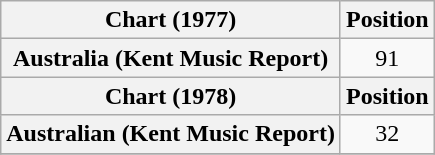<table class="wikitable sortable plainrowheaders">
<tr>
<th scope="col">Chart (1977)</th>
<th scope="col">Position</th>
</tr>
<tr>
<th scope="row">Australia (Kent Music Report)</th>
<td style="text-align:center;">91</td>
</tr>
<tr>
<th scope="col">Chart (1978)</th>
<th scope="col">Position</th>
</tr>
<tr>
<th scope="row">Australian (Kent Music Report)</th>
<td style="text-align:center;">32</td>
</tr>
<tr>
</tr>
</table>
